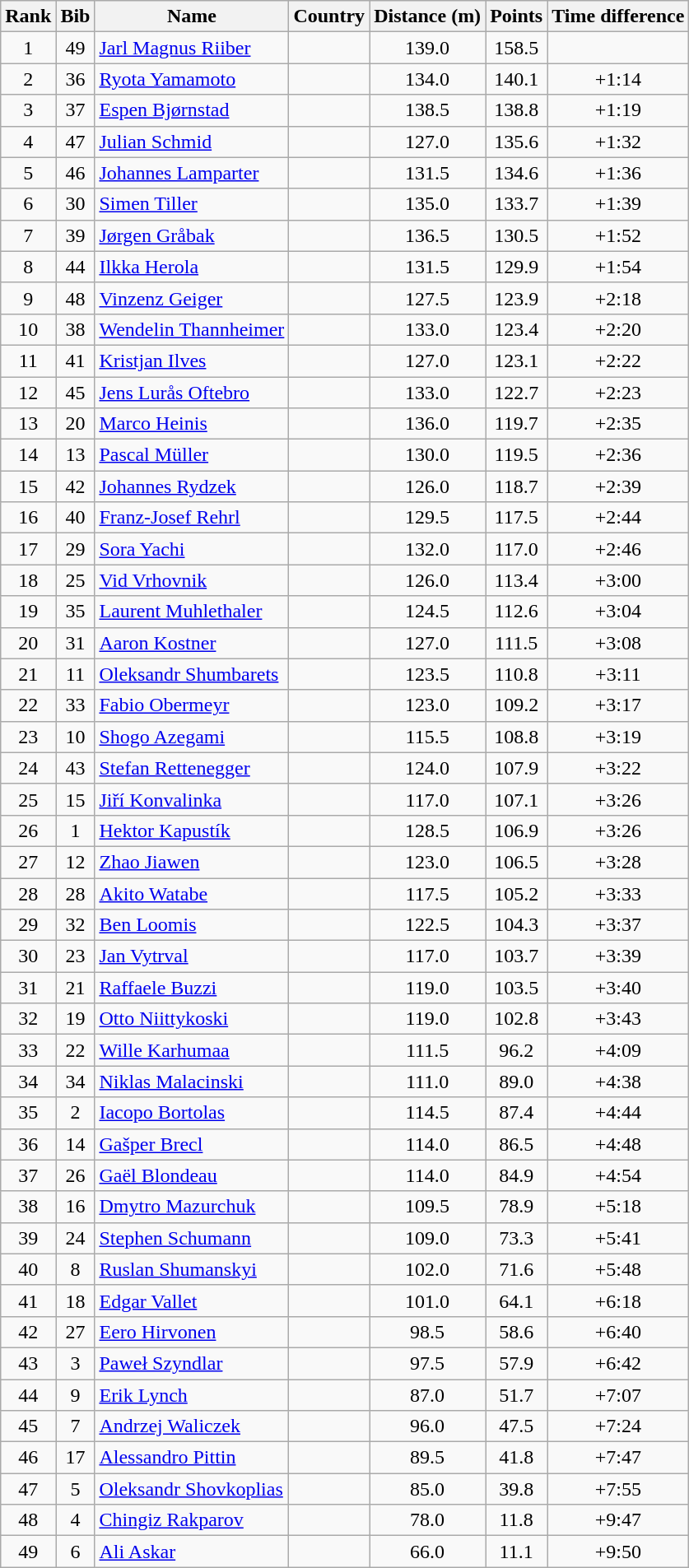<table class="wikitable sortable" style="text-align:center">
<tr>
<th>Rank</th>
<th>Bib</th>
<th>Name</th>
<th>Country</th>
<th>Distance (m)</th>
<th>Points</th>
<th>Time difference</th>
</tr>
<tr>
<td>1</td>
<td>49</td>
<td align=left><a href='#'>Jarl Magnus Riiber</a></td>
<td align=left></td>
<td>139.0</td>
<td>158.5</td>
<td></td>
</tr>
<tr>
<td>2</td>
<td>36</td>
<td align=left><a href='#'>Ryota Yamamoto</a></td>
<td align=left></td>
<td>134.0</td>
<td>140.1</td>
<td>+1:14</td>
</tr>
<tr>
<td>3</td>
<td>37</td>
<td align=left><a href='#'>Espen Bjørnstad</a></td>
<td align=left></td>
<td>138.5</td>
<td>138.8</td>
<td>+1:19</td>
</tr>
<tr>
<td>4</td>
<td>47</td>
<td align=left><a href='#'>Julian Schmid</a></td>
<td align=left></td>
<td>127.0</td>
<td>135.6</td>
<td>+1:32</td>
</tr>
<tr>
<td>5</td>
<td>46</td>
<td align=left><a href='#'>Johannes Lamparter</a></td>
<td align=left></td>
<td>131.5</td>
<td>134.6</td>
<td>+1:36</td>
</tr>
<tr>
<td>6</td>
<td>30</td>
<td align=left><a href='#'>Simen Tiller</a></td>
<td align=left></td>
<td>135.0</td>
<td>133.7</td>
<td>+1:39</td>
</tr>
<tr>
<td>7</td>
<td>39</td>
<td align=left><a href='#'>Jørgen Gråbak</a></td>
<td align=left></td>
<td>136.5</td>
<td>130.5</td>
<td>+1:52</td>
</tr>
<tr>
<td>8</td>
<td>44</td>
<td align=left><a href='#'>Ilkka Herola</a></td>
<td align=left></td>
<td>131.5</td>
<td>129.9</td>
<td>+1:54</td>
</tr>
<tr>
<td>9</td>
<td>48</td>
<td align=left><a href='#'>Vinzenz Geiger</a></td>
<td align=left></td>
<td>127.5</td>
<td>123.9</td>
<td>+2:18</td>
</tr>
<tr>
<td>10</td>
<td>38</td>
<td align=left><a href='#'>Wendelin Thannheimer</a></td>
<td align=left></td>
<td>133.0</td>
<td>123.4</td>
<td>+2:20</td>
</tr>
<tr>
<td>11</td>
<td>41</td>
<td align=left><a href='#'>Kristjan Ilves</a></td>
<td align=left></td>
<td>127.0</td>
<td>123.1</td>
<td>+2:22</td>
</tr>
<tr>
<td>12</td>
<td>45</td>
<td align=left><a href='#'>Jens Lurås Oftebro</a></td>
<td align=left></td>
<td>133.0</td>
<td>122.7</td>
<td>+2:23</td>
</tr>
<tr>
<td>13</td>
<td>20</td>
<td align=left><a href='#'>Marco Heinis</a></td>
<td align=left></td>
<td>136.0</td>
<td>119.7</td>
<td>+2:35</td>
</tr>
<tr>
<td>14</td>
<td>13</td>
<td align=left><a href='#'>Pascal Müller</a></td>
<td align=left></td>
<td>130.0</td>
<td>119.5</td>
<td>+2:36</td>
</tr>
<tr>
<td>15</td>
<td>42</td>
<td align=left><a href='#'>Johannes Rydzek</a></td>
<td align=left></td>
<td>126.0</td>
<td>118.7</td>
<td>+2:39</td>
</tr>
<tr>
<td>16</td>
<td>40</td>
<td align=left><a href='#'>Franz-Josef Rehrl</a></td>
<td align=left></td>
<td>129.5</td>
<td>117.5</td>
<td>+2:44</td>
</tr>
<tr>
<td>17</td>
<td>29</td>
<td align=left><a href='#'>Sora Yachi</a></td>
<td align=left></td>
<td>132.0</td>
<td>117.0</td>
<td>+2:46</td>
</tr>
<tr>
<td>18</td>
<td>25</td>
<td align=left><a href='#'>Vid Vrhovnik</a></td>
<td align=left></td>
<td>126.0</td>
<td>113.4</td>
<td>+3:00</td>
</tr>
<tr>
<td>19</td>
<td>35</td>
<td align=left><a href='#'>Laurent Muhlethaler</a></td>
<td align=left></td>
<td>124.5</td>
<td>112.6</td>
<td>+3:04</td>
</tr>
<tr>
<td>20</td>
<td>31</td>
<td align=left><a href='#'>Aaron Kostner</a></td>
<td align=left></td>
<td>127.0</td>
<td>111.5</td>
<td>+3:08</td>
</tr>
<tr>
<td>21</td>
<td>11</td>
<td align=left><a href='#'>Oleksandr Shumbarets</a></td>
<td align=left></td>
<td>123.5</td>
<td>110.8</td>
<td>+3:11</td>
</tr>
<tr>
<td>22</td>
<td>33</td>
<td align=left><a href='#'>Fabio Obermeyr</a></td>
<td align=left></td>
<td>123.0</td>
<td>109.2</td>
<td>+3:17</td>
</tr>
<tr>
<td>23</td>
<td>10</td>
<td align=left><a href='#'>Shogo Azegami</a></td>
<td align=left></td>
<td>115.5</td>
<td>108.8</td>
<td>+3:19</td>
</tr>
<tr>
<td>24</td>
<td>43</td>
<td align=left><a href='#'>Stefan Rettenegger</a></td>
<td align=left></td>
<td>124.0</td>
<td>107.9</td>
<td>+3:22</td>
</tr>
<tr>
<td>25</td>
<td>15</td>
<td align=left><a href='#'>Jiří Konvalinka</a></td>
<td align=left></td>
<td>117.0</td>
<td>107.1</td>
<td>+3:26</td>
</tr>
<tr>
<td>26</td>
<td>1</td>
<td align=left><a href='#'>Hektor Kapustík</a></td>
<td align=left></td>
<td>128.5</td>
<td>106.9</td>
<td>+3:26</td>
</tr>
<tr>
<td>27</td>
<td>12</td>
<td align=left><a href='#'>Zhao Jiawen</a></td>
<td align=left></td>
<td>123.0</td>
<td>106.5</td>
<td>+3:28</td>
</tr>
<tr>
<td>28</td>
<td>28</td>
<td align=left><a href='#'>Akito Watabe</a></td>
<td align=left></td>
<td>117.5</td>
<td>105.2</td>
<td>+3:33</td>
</tr>
<tr>
<td>29</td>
<td>32</td>
<td align=left><a href='#'>Ben Loomis</a></td>
<td align=left></td>
<td>122.5</td>
<td>104.3</td>
<td>+3:37</td>
</tr>
<tr>
<td>30</td>
<td>23</td>
<td align=left><a href='#'>Jan Vytrval</a></td>
<td align=left></td>
<td>117.0</td>
<td>103.7</td>
<td>+3:39</td>
</tr>
<tr>
<td>31</td>
<td>21</td>
<td align=left><a href='#'>Raffaele Buzzi</a></td>
<td align=left></td>
<td>119.0</td>
<td>103.5</td>
<td>+3:40</td>
</tr>
<tr>
<td>32</td>
<td>19</td>
<td align=left><a href='#'>Otto Niittykoski</a></td>
<td align=left></td>
<td>119.0</td>
<td>102.8</td>
<td>+3:43</td>
</tr>
<tr>
<td>33</td>
<td>22</td>
<td align=left><a href='#'>Wille Karhumaa</a></td>
<td align=left></td>
<td>111.5</td>
<td>96.2</td>
<td>+4:09</td>
</tr>
<tr>
<td>34</td>
<td>34</td>
<td align=left><a href='#'>Niklas Malacinski</a></td>
<td align=left></td>
<td>111.0</td>
<td>89.0</td>
<td>+4:38</td>
</tr>
<tr>
<td>35</td>
<td>2</td>
<td align=left><a href='#'>Iacopo Bortolas</a></td>
<td align=left></td>
<td>114.5</td>
<td>87.4</td>
<td>+4:44</td>
</tr>
<tr>
<td>36</td>
<td>14</td>
<td align=left><a href='#'>Gašper Brecl</a></td>
<td align=left></td>
<td>114.0</td>
<td>86.5</td>
<td>+4:48</td>
</tr>
<tr>
<td>37</td>
<td>26</td>
<td align=left><a href='#'>Gaël Blondeau</a></td>
<td align=left></td>
<td>114.0</td>
<td>84.9</td>
<td>+4:54</td>
</tr>
<tr>
<td>38</td>
<td>16</td>
<td align=left><a href='#'>Dmytro Mazurchuk</a></td>
<td align=left></td>
<td>109.5</td>
<td>78.9</td>
<td>+5:18</td>
</tr>
<tr>
<td>39</td>
<td>24</td>
<td align=left><a href='#'>Stephen Schumann</a></td>
<td align=left></td>
<td>109.0</td>
<td>73.3</td>
<td>+5:41</td>
</tr>
<tr>
<td>40</td>
<td>8</td>
<td align=left><a href='#'>Ruslan Shumanskyi</a></td>
<td align=left></td>
<td>102.0</td>
<td>71.6</td>
<td>+5:48</td>
</tr>
<tr>
<td>41</td>
<td>18</td>
<td align=left><a href='#'>Edgar Vallet</a></td>
<td align=left></td>
<td>101.0</td>
<td>64.1</td>
<td>+6:18</td>
</tr>
<tr>
<td>42</td>
<td>27</td>
<td align=left><a href='#'>Eero Hirvonen</a></td>
<td align=left></td>
<td>98.5</td>
<td>58.6</td>
<td>+6:40</td>
</tr>
<tr>
<td>43</td>
<td>3</td>
<td align=left><a href='#'>Paweł Szyndlar</a></td>
<td align=left></td>
<td>97.5</td>
<td>57.9</td>
<td>+6:42</td>
</tr>
<tr>
<td>44</td>
<td>9</td>
<td align=left><a href='#'>Erik Lynch</a></td>
<td align=left></td>
<td>87.0</td>
<td>51.7</td>
<td>+7:07</td>
</tr>
<tr>
<td>45</td>
<td>7</td>
<td align=left><a href='#'>Andrzej Waliczek</a></td>
<td align=left></td>
<td>96.0</td>
<td>47.5</td>
<td>+7:24</td>
</tr>
<tr>
<td>46</td>
<td>17</td>
<td align=left><a href='#'>Alessandro Pittin</a></td>
<td align=left></td>
<td>89.5</td>
<td>41.8</td>
<td>+7:47</td>
</tr>
<tr>
<td>47</td>
<td>5</td>
<td align=left><a href='#'>Oleksandr Shovkoplias</a></td>
<td align=left></td>
<td>85.0</td>
<td>39.8</td>
<td>+7:55</td>
</tr>
<tr>
<td>48</td>
<td>4</td>
<td align=left><a href='#'>Chingiz Rakparov</a></td>
<td align=left></td>
<td>78.0</td>
<td>11.8</td>
<td>+9:47</td>
</tr>
<tr>
<td>49</td>
<td>6</td>
<td align=left><a href='#'>Ali Askar</a></td>
<td align=left></td>
<td>66.0</td>
<td>11.1</td>
<td>+9:50</td>
</tr>
</table>
